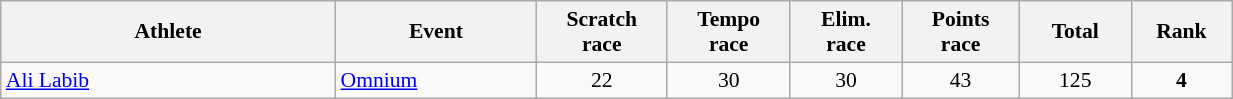<table class="wikitable" width="65%" style="text-align:center; font-size:90%">
<tr>
<th width="15%">Athlete</th>
<th width="9%">Event</th>
<th width="5%">Scratch<br>race</th>
<th width="5%">Tempo<br>race</th>
<th width="5%">Elim.<br>race</th>
<th width="5%">Points<br>race</th>
<th width="5%">Total</th>
<th width="4%">Rank</th>
</tr>
<tr>
<td align="left"><a href='#'>Ali Labib</a></td>
<td align="left"><a href='#'>Omnium</a></td>
<td>22</td>
<td>30</td>
<td>30</td>
<td>43</td>
<td>125</td>
<td><strong>4</strong></td>
</tr>
</table>
